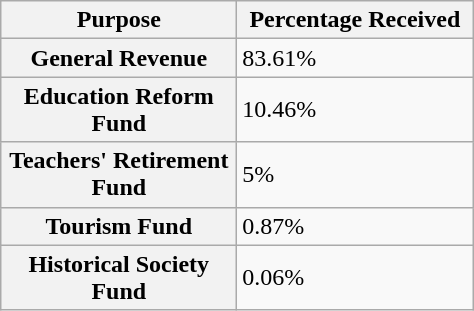<table class="wikitable">
<tr>
<th width=150>Purpose</th>
<th width=150>Percentage Received</th>
</tr>
<tr>
<th>General Revenue</th>
<td>83.61%</td>
</tr>
<tr>
<th>Education Reform Fund</th>
<td>10.46%</td>
</tr>
<tr>
<th>Teachers' Retirement Fund</th>
<td>5%</td>
</tr>
<tr>
<th>Tourism Fund</th>
<td>0.87%</td>
</tr>
<tr>
<th>Historical Society Fund</th>
<td>0.06%</td>
</tr>
</table>
